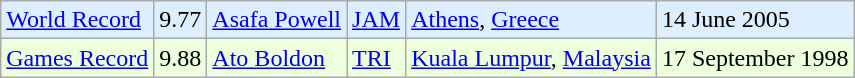<table class="wikitable">
<tr bgcolor = "ddeeff">
<td><a href='#'>World Record</a></td>
<td>9.77</td>
<td><a href='#'>Asafa Powell</a></td>
<td><a href='#'>JAM</a></td>
<td><a href='#'>Athens</a>, <a href='#'>Greece</a></td>
<td>14 June 2005</td>
</tr>
<tr bgcolor = "eeffdd">
<td><a href='#'>Games Record</a></td>
<td>9.88</td>
<td><a href='#'>Ato Boldon</a></td>
<td><a href='#'>TRI</a></td>
<td><a href='#'>Kuala Lumpur</a>, <a href='#'>Malaysia</a></td>
<td>17 September 1998</td>
</tr>
</table>
